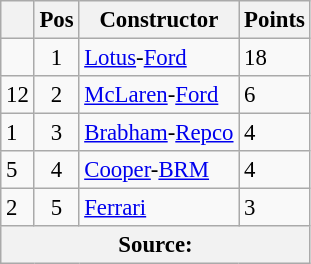<table class="wikitable" style="font-size: 95%;">
<tr>
<th></th>
<th>Pos</th>
<th>Constructor</th>
<th>Points</th>
</tr>
<tr>
<td align="left"></td>
<td align="center">1</td>
<td> <a href='#'>Lotus</a>-<a href='#'>Ford</a></td>
<td align="left">18</td>
</tr>
<tr>
<td align="left"> 12</td>
<td align="center">2</td>
<td> <a href='#'>McLaren</a>-<a href='#'>Ford</a></td>
<td align="left">6</td>
</tr>
<tr>
<td align="left"> 1</td>
<td align="center">3</td>
<td> <a href='#'>Brabham</a>-<a href='#'>Repco</a></td>
<td align="left">4</td>
</tr>
<tr>
<td align="left"> 5</td>
<td align="center">4</td>
<td> <a href='#'>Cooper</a>-<a href='#'>BRM</a></td>
<td align="left">4</td>
</tr>
<tr>
<td align="left"> 2</td>
<td align="center">5</td>
<td> <a href='#'>Ferrari</a></td>
<td align="left">3</td>
</tr>
<tr>
<th colspan=4>Source: </th>
</tr>
</table>
